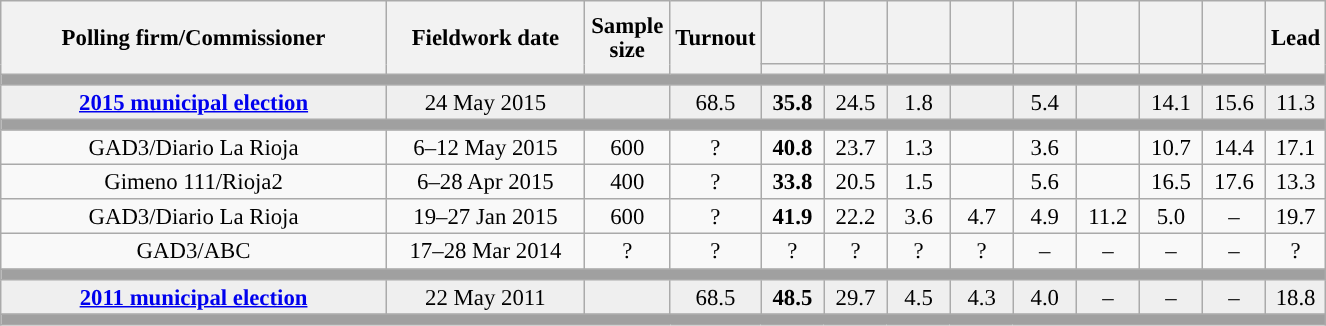<table class="wikitable collapsible collapsed" style="text-align:center; font-size:95%; line-height:16px;">
<tr style="height:42px;">
<th style="width:250px;" rowspan="2">Polling firm/Commissioner</th>
<th style="width:125px;" rowspan="2">Fieldwork date</th>
<th style="width:50px;" rowspan="2">Sample size</th>
<th style="width:45px;" rowspan="2">Turnout</th>
<th style="width:35px;"></th>
<th style="width:35px;"></th>
<th style="width:35px;"></th>
<th style="width:35px;"></th>
<th style="width:35px;"></th>
<th style="width:35px;"></th>
<th style="width:35px;"></th>
<th style="width:35px;"></th>
<th style="width:30px;" rowspan="2">Lead</th>
</tr>
<tr>
<th style="color:inherit;background:"></th>
<th style="color:inherit;background:"></th>
<th style="color:inherit;background:"></th>
<th style="color:inherit;background:"></th>
<th style="color:inherit;background:"></th>
<th style="color:inherit;background:"></th>
<th style="color:inherit;background:"></th>
<th style="color:inherit;background:"></th>
</tr>
<tr>
<td colspan="13" style="background:#A0A0A0"></td>
</tr>
<tr style="background:#EFEFEF;">
<td><strong><a href='#'>2015 municipal election</a></strong></td>
<td>24 May 2015</td>
<td></td>
<td>68.5</td>
<td><strong>35.8</strong><br></td>
<td>24.5<br></td>
<td>1.8<br></td>
<td></td>
<td>5.4<br></td>
<td></td>
<td>14.1<br></td>
<td>15.6<br></td>
<td style="background:">11.3</td>
</tr>
<tr>
<td colspan="13" style="background:#A0A0A0"></td>
</tr>
<tr>
<td>GAD3/Diario La Rioja</td>
<td>6–12 May 2015</td>
<td>600</td>
<td>?</td>
<td><strong>40.8</strong><br></td>
<td>23.7<br></td>
<td>1.3<br></td>
<td></td>
<td>3.6<br></td>
<td></td>
<td>10.7<br></td>
<td>14.4<br></td>
<td style="background:">17.1</td>
</tr>
<tr>
<td>Gimeno 111/Rioja2</td>
<td>6–28 Apr 2015</td>
<td>400</td>
<td>?</td>
<td><strong>33.8</strong><br></td>
<td>20.5<br></td>
<td>1.5<br></td>
<td></td>
<td>5.6<br></td>
<td></td>
<td>16.5<br></td>
<td>17.6<br></td>
<td style="background:">13.3</td>
</tr>
<tr>
<td>GAD3/Diario La Rioja</td>
<td>19–27 Jan 2015</td>
<td>600</td>
<td>?</td>
<td><strong>41.9</strong><br></td>
<td>22.2<br></td>
<td>3.6<br></td>
<td>4.7<br></td>
<td>4.9<br></td>
<td>11.2<br></td>
<td>5.0<br></td>
<td>–</td>
<td style="background:">19.7</td>
</tr>
<tr>
<td>GAD3/ABC</td>
<td>17–28 Mar 2014</td>
<td>?</td>
<td>?</td>
<td>?<br></td>
<td>?<br></td>
<td>?<br></td>
<td>?<br></td>
<td>–</td>
<td>–</td>
<td>–</td>
<td>–</td>
<td style="background:">?</td>
</tr>
<tr>
<td colspan="13" style="background:#A0A0A0"></td>
</tr>
<tr style="background:#EFEFEF;">
<td><strong><a href='#'>2011 municipal election</a></strong></td>
<td>22 May 2011</td>
<td></td>
<td>68.5</td>
<td><strong>48.5</strong><br></td>
<td>29.7<br></td>
<td>4.5<br></td>
<td>4.3<br></td>
<td>4.0<br></td>
<td>–</td>
<td>–</td>
<td>–</td>
<td style="background:">18.8</td>
</tr>
<tr>
<td colspan="13" style="background:#A0A0A0"></td>
</tr>
</table>
